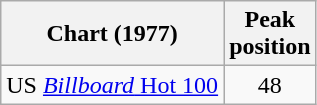<table class="wikitable sortable">
<tr>
<th>Chart (1977)</th>
<th>Peak<br>position</th>
</tr>
<tr>
<td align="left">US <a href='#'><em>Billboard</em> Hot 100</a></td>
<td align="center">48</td>
</tr>
</table>
